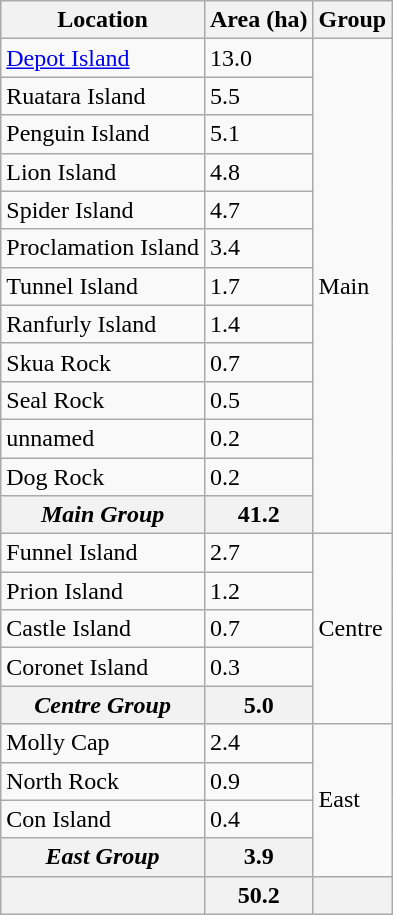<table class="wikitable sortable col2right">
<tr>
<th>Location</th>
<th>Area  (ha)</th>
<th>Group</th>
</tr>
<tr>
<td><a href='#'>Depot Island</a></td>
<td>13.0</td>
<td rowspan=13>Main</td>
</tr>
<tr>
<td>Ruatara Island</td>
<td>5.5</td>
</tr>
<tr>
<td>Penguin Island</td>
<td>5.1</td>
</tr>
<tr>
<td>Lion Island</td>
<td>4.8</td>
</tr>
<tr>
<td>Spider Island</td>
<td>4.7</td>
</tr>
<tr>
<td>Proclamation Island</td>
<td>3.4</td>
</tr>
<tr>
<td>Tunnel Island</td>
<td>1.7</td>
</tr>
<tr>
<td>Ranfurly Island</td>
<td>1.4</td>
</tr>
<tr>
<td>Skua Rock</td>
<td>0.7</td>
</tr>
<tr>
<td>Seal Rock</td>
<td>0.5</td>
</tr>
<tr>
<td>unnamed</td>
<td>0.2</td>
</tr>
<tr>
<td>Dog Rock</td>
<td>0.2</td>
</tr>
<tr>
<th><em>Main Group</em></th>
<th>41.2</th>
</tr>
<tr>
<td>Funnel Island</td>
<td>2.7</td>
<td rowspan=5>Centre</td>
</tr>
<tr>
<td>Prion Island</td>
<td>1.2</td>
</tr>
<tr>
<td>Castle Island</td>
<td>0.7</td>
</tr>
<tr>
<td>Coronet Island</td>
<td>0.3</td>
</tr>
<tr>
<th><em>Centre Group</em></th>
<th>5.0</th>
</tr>
<tr>
<td>Molly Cap</td>
<td>2.4</td>
<td rowspan=4>East</td>
</tr>
<tr>
<td>North Rock</td>
<td>0.9</td>
</tr>
<tr>
<td>Con Island</td>
<td>0.4</td>
</tr>
<tr>
<th><em>East Group</em></th>
<th>3.9</th>
</tr>
<tr>
<th></th>
<th>50.2</th>
<th></th>
</tr>
</table>
